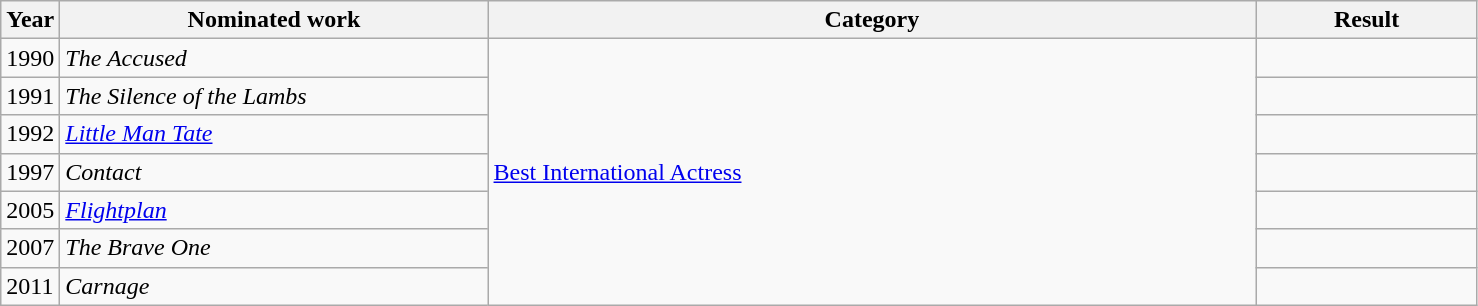<table class=wikitable>
<tr>
<th width=4%>Year</th>
<th width=29%>Nominated work</th>
<th width=52%>Category</th>
<th width=15%>Result</th>
</tr>
<tr>
<td align=center>1990</td>
<td><em>The Accused</em></td>
<td rowspan=7><a href='#'>Best International Actress</a></td>
<td></td>
</tr>
<tr>
<td align=center>1991</td>
<td><em>The Silence of the Lambs</em></td>
<td></td>
</tr>
<tr>
<td align=center>1992</td>
<td><em><a href='#'>Little Man Tate</a></em></td>
<td></td>
</tr>
<tr>
<td>1997</td>
<td><em>Contact</em></td>
<td></td>
</tr>
<tr>
<td>2005</td>
<td><em><a href='#'>Flightplan</a></em></td>
<td></td>
</tr>
<tr>
<td>2007</td>
<td><em>The Brave One</em></td>
<td></td>
</tr>
<tr>
<td>2011</td>
<td><em>Carnage</em></td>
<td></td>
</tr>
</table>
